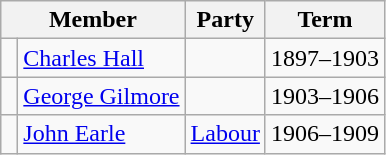<table class="wikitable">
<tr>
<th colspan="2">Member</th>
<th>Party</th>
<th>Term</th>
</tr>
<tr>
<td> </td>
<td><a href='#'>Charles Hall</a></td>
<td> </td>
<td>1897–1903</td>
</tr>
<tr>
<td> </td>
<td><a href='#'>George Gilmore</a></td>
<td> </td>
<td>1903–1906</td>
</tr>
<tr>
<td> </td>
<td><a href='#'>John Earle</a></td>
<td><a href='#'>Labour</a></td>
<td>1906–1909</td>
</tr>
</table>
